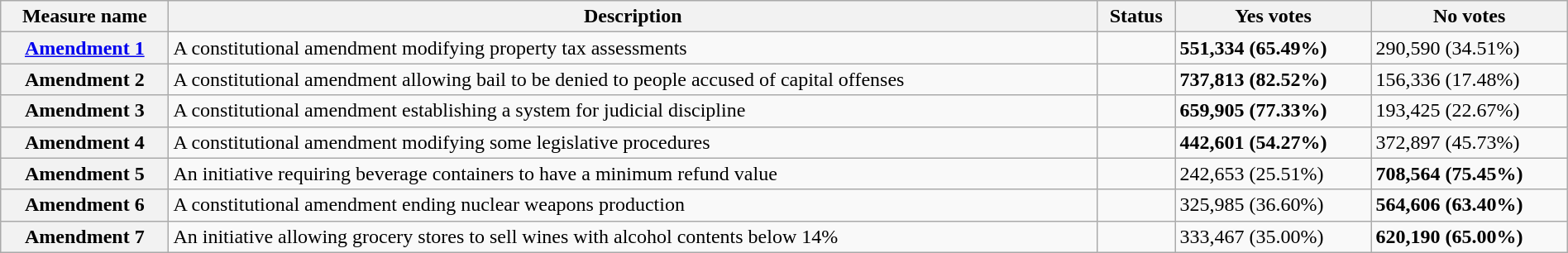<table class="wikitable sortable plainrowheaders" style="width:100%">
<tr>
<th scope="col">Measure name</th>
<th class="unsortable" scope="col">Description</th>
<th scope="col">Status</th>
<th scope="col">Yes votes</th>
<th scope="col">No votes</th>
</tr>
<tr>
<th scope="row"><a href='#'>Amendment 1</a></th>
<td>A constitutional amendment modifying property tax assessments</td>
<td></td>
<td><strong>551,334 (65.49%)</strong></td>
<td>290,590 (34.51%)</td>
</tr>
<tr>
<th scope="row">Amendment 2</th>
<td>A constitutional amendment allowing bail to be denied to people accused of capital offenses</td>
<td></td>
<td><strong>737,813 (82.52%)</strong></td>
<td>156,336 (17.48%)</td>
</tr>
<tr>
<th scope="row">Amendment 3</th>
<td>A constitutional amendment establishing a system for judicial discipline</td>
<td></td>
<td><strong>659,905 (77.33%)</strong></td>
<td>193,425 (22.67%)</td>
</tr>
<tr>
<th scope="row">Amendment 4</th>
<td>A constitutional amendment modifying some legislative procedures</td>
<td></td>
<td><strong>442,601 (54.27%)</strong></td>
<td>372,897 (45.73%)</td>
</tr>
<tr>
<th scope="row">Amendment 5</th>
<td>An initiative requiring beverage containers to have a minimum refund value</td>
<td></td>
<td>242,653 (25.51%)</td>
<td><strong>708,564 (75.45%)</strong></td>
</tr>
<tr>
<th scope="row">Amendment 6</th>
<td>A constitutional amendment ending nuclear weapons production</td>
<td></td>
<td>325,985 (36.60%)</td>
<td><strong>564,606 (63.40%)</strong></td>
</tr>
<tr>
<th scope="row">Amendment 7</th>
<td>An initiative allowing grocery stores to sell wines with alcohol contents below 14%</td>
<td></td>
<td>333,467 (35.00%)</td>
<td><strong>620,190 (65.00%)</strong></td>
</tr>
</table>
